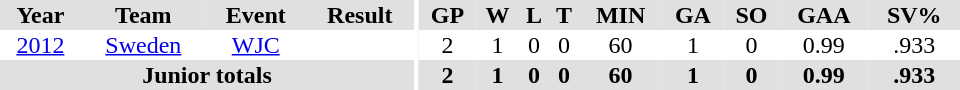<table border="0" cellpadding="1" cellspacing="0" ID="Table3" style="text-align:center; width:40em">
<tr ALIGN="center" bgcolor="#e0e0e0">
<th>Year</th>
<th>Team</th>
<th>Event</th>
<th>Result</th>
<th rowspan="99" bgcolor="#ffffff"></th>
<th>GP</th>
<th>W</th>
<th>L</th>
<th>T</th>
<th>MIN</th>
<th>GA</th>
<th>SO</th>
<th>GAA</th>
<th>SV%</th>
</tr>
<tr ALIGN="center">
<td><a href='#'>2012</a></td>
<td><a href='#'>Sweden</a></td>
<td><a href='#'>WJC</a></td>
<td></td>
<td>2</td>
<td>1</td>
<td>0</td>
<td>0</td>
<td>60</td>
<td>1</td>
<td>0</td>
<td>0.99</td>
<td>.933</td>
</tr>
<tr bgcolor="#e0e0e0" ALIGN="center">
<th colspan=4>Junior totals</th>
<th>2</th>
<th>1</th>
<th>0</th>
<th>0</th>
<th>60</th>
<th>1</th>
<th>0</th>
<th>0.99</th>
<th>.933</th>
</tr>
</table>
